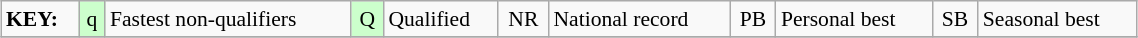<table class="wikitable" style="margin:0.5em auto; font-size:90%;position:relative;" width=60%>
<tr>
<td><strong>KEY:</strong></td>
<td bgcolor=ccffcc align=center>q</td>
<td>Fastest non-qualifiers</td>
<td bgcolor=ccffcc align=center>Q</td>
<td>Qualified</td>
<td align=center>NR</td>
<td>National record</td>
<td align=center>PB</td>
<td>Personal best</td>
<td align=center>SB</td>
<td>Seasonal best</td>
</tr>
<tr>
</tr>
</table>
